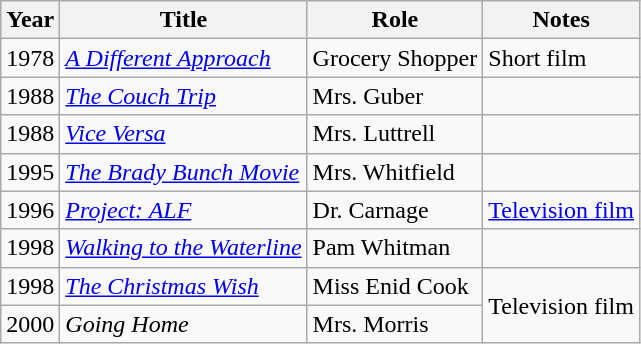<table class="wikitable sortable">
<tr>
<th>Year</th>
<th>Title</th>
<th>Role</th>
<th class="unsortable">Notes</th>
</tr>
<tr>
<td>1978</td>
<td><em><a href='#'>A Different Approach</a></em></td>
<td>Grocery Shopper</td>
<td>Short film</td>
</tr>
<tr>
<td>1988</td>
<td><em><a href='#'>The Couch Trip</a></em></td>
<td>Mrs. Guber</td>
<td></td>
</tr>
<tr>
<td>1988</td>
<td><em><a href='#'>Vice Versa</a></em></td>
<td>Mrs. Luttrell</td>
<td></td>
</tr>
<tr>
<td>1995</td>
<td><em><a href='#'>The Brady Bunch Movie</a></em></td>
<td>Mrs. Whitfield</td>
<td></td>
</tr>
<tr>
<td>1996</td>
<td><em><a href='#'>Project: ALF</a></em></td>
<td>Dr. Carnage</td>
<td><a href='#'>Television film</a></td>
</tr>
<tr>
<td>1998</td>
<td><em><a href='#'>Walking to the Waterline</a></em></td>
<td>Pam Whitman</td>
<td></td>
</tr>
<tr>
<td>1998</td>
<td><em><a href='#'>The Christmas Wish</a></em></td>
<td>Miss Enid Cook</td>
<td rowspan=2>Television film</td>
</tr>
<tr>
<td>2000</td>
<td><em>Going Home</em></td>
<td>Mrs. Morris</td>
</tr>
</table>
